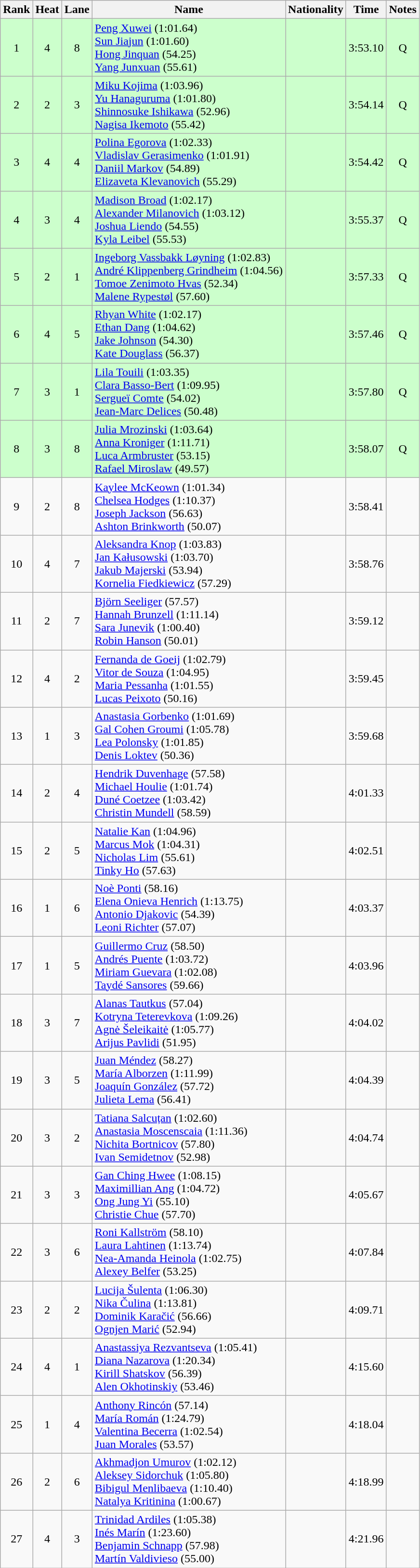<table class="wikitable sortable" style="text-align:center">
<tr>
<th>Rank</th>
<th>Heat</th>
<th>Lane</th>
<th>Name</th>
<th>Nationality</th>
<th>Time</th>
<th>Notes</th>
</tr>
<tr bgcolor=ccffcc>
<td>1</td>
<td>4</td>
<td>8</td>
<td align=left><a href='#'>Peng Xuwei</a> (1:01.64)<br><a href='#'>Sun Jiajun</a> (1:01.60)<br><a href='#'>Hong Jinquan</a> (54.25)<br><a href='#'>Yang Junxuan</a> (55.61)</td>
<td align=left></td>
<td>3:53.10</td>
<td>Q</td>
</tr>
<tr bgcolor=ccffcc>
<td>2</td>
<td>2</td>
<td>3</td>
<td align=left><a href='#'>Miku Kojima</a> (1:03.96)<br><a href='#'>Yu Hanaguruma</a> (1:01.80)<br><a href='#'>Shinnosuke Ishikawa</a> (52.96)<br><a href='#'>Nagisa Ikemoto</a> (55.42)</td>
<td align=left></td>
<td>3:54.14</td>
<td>Q</td>
</tr>
<tr bgcolor=ccffcc>
<td>3</td>
<td>4</td>
<td>4</td>
<td align=left><a href='#'>Polina Egorova</a> (1:02.33)<br><a href='#'>Vladislav Gerasimenko</a> (1:01.91)<br><a href='#'>Daniil Markov</a> (54.89)<br><a href='#'>Elizaveta Klevanovich</a> (55.29)</td>
<td align=left></td>
<td>3:54.42</td>
<td>Q</td>
</tr>
<tr bgcolor=ccffcc>
<td>4</td>
<td>3</td>
<td>4</td>
<td align=left><a href='#'>Madison Broad</a> (1:02.17)<br><a href='#'>Alexander Milanovich</a> (1:03.12)<br><a href='#'>Joshua Liendo</a> (54.55)<br><a href='#'>Kyla Leibel</a> (55.53)</td>
<td align=left></td>
<td>3:55.37</td>
<td>Q</td>
</tr>
<tr bgcolor=ccffcc>
<td>5</td>
<td>2</td>
<td>1</td>
<td align=left><a href='#'>Ingeborg Vassbakk Løyning</a> (1:02.83)<br><a href='#'>André Klippenberg Grindheim</a> (1:04.56)<br><a href='#'>Tomoe Zenimoto Hvas</a> (52.34)<br><a href='#'>Malene Rypestøl</a> (57.60)</td>
<td align=left></td>
<td>3:57.33</td>
<td>Q</td>
</tr>
<tr bgcolor=ccffcc>
<td>6</td>
<td>4</td>
<td>5</td>
<td align=left><a href='#'>Rhyan White</a> (1:02.17)<br><a href='#'>Ethan Dang</a> (1:04.62)<br><a href='#'>Jake Johnson</a> (54.30)<br><a href='#'>Kate Douglass</a> (56.37)</td>
<td align=left></td>
<td>3:57.46</td>
<td>Q</td>
</tr>
<tr bgcolor=ccffcc>
<td>7</td>
<td>3</td>
<td>1</td>
<td align=left><a href='#'>Lila Touili</a> (1:03.35)<br><a href='#'>Clara Basso-Bert</a> (1:09.95)<br><a href='#'>Sergueï Comte</a> (54.02)<br><a href='#'>Jean-Marc Delices</a> (50.48)</td>
<td align=left></td>
<td>3:57.80</td>
<td>Q</td>
</tr>
<tr bgcolor=ccffcc>
<td>8</td>
<td>3</td>
<td>8</td>
<td align=left><a href='#'>Julia Mrozinski</a> (1:03.64)<br><a href='#'>Anna Kroniger</a> (1:11.71)<br><a href='#'>Luca Armbruster</a> (53.15)<br><a href='#'>Rafael Miroslaw</a> (49.57)</td>
<td align=left></td>
<td>3:58.07</td>
<td>Q</td>
</tr>
<tr>
<td>9</td>
<td>2</td>
<td>8</td>
<td align=left><a href='#'>Kaylee McKeown</a> (1:01.34)<br><a href='#'>Chelsea Hodges</a> (1:10.37)<br><a href='#'>Joseph Jackson</a> (56.63)<br><a href='#'>Ashton Brinkworth</a> (50.07)</td>
<td align=left></td>
<td>3:58.41</td>
<td></td>
</tr>
<tr>
<td>10</td>
<td>4</td>
<td>7</td>
<td align=left><a href='#'>Aleksandra Knop</a> (1:03.83)<br><a href='#'>Jan Kałusowski</a> (1:03.70)<br><a href='#'>Jakub Majerski</a> (53.94)<br><a href='#'>Kornelia Fiedkiewicz</a> (57.29)</td>
<td align=left></td>
<td>3:58.76</td>
<td></td>
</tr>
<tr>
<td>11</td>
<td>2</td>
<td>7</td>
<td align=left><a href='#'>Björn Seeliger</a> (57.57)<br><a href='#'>Hannah Brunzell</a> (1:11.14)<br><a href='#'>Sara Junevik</a> (1:00.40)<br><a href='#'>Robin Hanson</a> (50.01)</td>
<td align=left></td>
<td>3:59.12</td>
<td></td>
</tr>
<tr>
<td>12</td>
<td>4</td>
<td>2</td>
<td align=left><a href='#'>Fernanda de Goeij</a> (1:02.79)<br><a href='#'>Vitor de Souza</a> (1:04.95)<br><a href='#'>Maria Pessanha</a> (1:01.55)<br><a href='#'>Lucas Peixoto</a> (50.16)</td>
<td align=left></td>
<td>3:59.45</td>
<td></td>
</tr>
<tr>
<td>13</td>
<td>1</td>
<td>3</td>
<td align=left><a href='#'>Anastasia Gorbenko</a> (1:01.69)<br><a href='#'>Gal Cohen Groumi</a> (1:05.78)<br><a href='#'>Lea Polonsky</a> (1:01.85)<br><a href='#'>Denis Loktev</a> (50.36)</td>
<td align=left></td>
<td>3:59.68</td>
<td></td>
</tr>
<tr>
<td>14</td>
<td>2</td>
<td>4</td>
<td align=left><a href='#'>Hendrik Duvenhage</a> (57.58)<br><a href='#'>Michael Houlie</a> (1:01.74)<br><a href='#'>Duné Coetzee</a> (1:03.42)<br><a href='#'>Christin Mundell</a> (58.59)</td>
<td align=left></td>
<td>4:01.33</td>
<td></td>
</tr>
<tr>
<td>15</td>
<td>2</td>
<td>5</td>
<td align=left><a href='#'>Natalie Kan</a> (1:04.96)<br><a href='#'>Marcus Mok</a> (1:04.31)<br><a href='#'>Nicholas Lim</a> (55.61)<br><a href='#'>Tinky Ho</a> (57.63)</td>
<td align=left></td>
<td>4:02.51</td>
<td></td>
</tr>
<tr>
<td>16</td>
<td>1</td>
<td>6</td>
<td align=left><a href='#'>Noè Ponti</a> (58.16)<br><a href='#'>Elena Onieva Henrich</a> (1:13.75)<br><a href='#'>Antonio Djakovic</a> (54.39)<br><a href='#'>Leoni Richter</a> (57.07)</td>
<td align=left></td>
<td>4:03.37</td>
<td></td>
</tr>
<tr>
<td>17</td>
<td>1</td>
<td>5</td>
<td align=left><a href='#'>Guillermo Cruz</a> (58.50)<br><a href='#'>Andrés Puente</a> (1:03.72)<br><a href='#'>Miriam Guevara</a> (1:02.08)<br><a href='#'>Taydé Sansores</a> (59.66)</td>
<td align=left></td>
<td>4:03.96</td>
<td></td>
</tr>
<tr>
<td>18</td>
<td>3</td>
<td>7</td>
<td align=left><a href='#'>Alanas Tautkus</a> (57.04)<br><a href='#'>Kotryna Teterevkova</a> (1:09.26)<br><a href='#'>Agnė Šeleikaitė</a> (1:05.77)<br><a href='#'>Arijus Pavlidi</a> (51.95)</td>
<td align=left></td>
<td>4:04.02</td>
<td></td>
</tr>
<tr>
<td>19</td>
<td>3</td>
<td>5</td>
<td align=left><a href='#'>Juan Méndez</a> (58.27)<br><a href='#'>María Alborzen</a> (1:11.99)<br><a href='#'>Joaquín González</a> (57.72)<br><a href='#'>Julieta Lema</a> (56.41)</td>
<td align=left></td>
<td>4:04.39</td>
<td></td>
</tr>
<tr>
<td>20</td>
<td>3</td>
<td>2</td>
<td align=left><a href='#'>Tatiana Salcuțan</a> (1:02.60)<br><a href='#'>Anastasia Moscenscaia</a> (1:11.36)<br><a href='#'>Nichita Bortnicov</a> (57.80)<br><a href='#'>Ivan Semidetnov</a> (52.98)</td>
<td align=left></td>
<td>4:04.74</td>
<td></td>
</tr>
<tr>
<td>21</td>
<td>3</td>
<td>3</td>
<td align=left><a href='#'>Gan Ching Hwee</a> (1:08.15)<br><a href='#'>Maximillian Ang</a> (1:04.72)<br><a href='#'>Ong Jung Yi</a> (55.10)<br><a href='#'>Christie Chue</a> (57.70)</td>
<td align=left></td>
<td>4:05.67</td>
<td></td>
</tr>
<tr>
<td>22</td>
<td>3</td>
<td>6</td>
<td align=left><a href='#'>Roni Kallström</a> (58.10)<br><a href='#'>Laura Lahtinen</a> (1:13.74)<br><a href='#'>Nea-Amanda Heinola</a> (1:02.75)<br><a href='#'>Alexey Belfer</a> (53.25)</td>
<td align=left></td>
<td>4:07.84</td>
<td></td>
</tr>
<tr>
<td>23</td>
<td>2</td>
<td>2</td>
<td align=left><a href='#'>Lucija Šulenta</a> (1:06.30)<br><a href='#'>Nika Čulina</a> (1:13.81)<br><a href='#'>Dominik Karačić</a> (56.66)<br><a href='#'>Ognjen Marić</a> (52.94)</td>
<td align=left></td>
<td>4:09.71</td>
<td></td>
</tr>
<tr>
<td>24</td>
<td>4</td>
<td>1</td>
<td align=left><a href='#'>Anastassiya Rezvantseva</a> (1:05.41)<br><a href='#'>Diana Nazarova</a> (1:20.34)<br><a href='#'>Kirill Shatskov</a> (56.39)<br><a href='#'>Alen Okhotinskiy</a> (53.46)</td>
<td align=left></td>
<td>4:15.60</td>
<td></td>
</tr>
<tr>
<td>25</td>
<td>1</td>
<td>4</td>
<td align=left><a href='#'>Anthony Rincón</a> (57.14)<br><a href='#'>María Román</a> (1:24.79)<br><a href='#'>Valentina Becerra</a> (1:02.54)<br><a href='#'>Juan Morales</a> (53.57)</td>
<td align=left></td>
<td>4:18.04</td>
<td></td>
</tr>
<tr>
<td>26</td>
<td>2</td>
<td>6</td>
<td align=left><a href='#'>Akhmadjon Umurov</a> (1:02.12)<br><a href='#'>Aleksey Sidorchuk</a> (1:05.80)<br><a href='#'>Bibigul Menlibaeva</a> (1:10.40)<br><a href='#'>Natalya Kritinina</a> (1:00.67)</td>
<td align=left></td>
<td>4:18.99</td>
<td></td>
</tr>
<tr>
<td>27</td>
<td>4</td>
<td>3</td>
<td align=left><a href='#'>Trinidad Ardiles</a> (1:05.38)<br><a href='#'>Inés Marín</a> (1:23.60)<br><a href='#'>Benjamin Schnapp</a> (57.98)<br><a href='#'>Martín Valdivieso</a> (55.00)</td>
<td align=left></td>
<td>4:21.96</td>
<td></td>
</tr>
</table>
